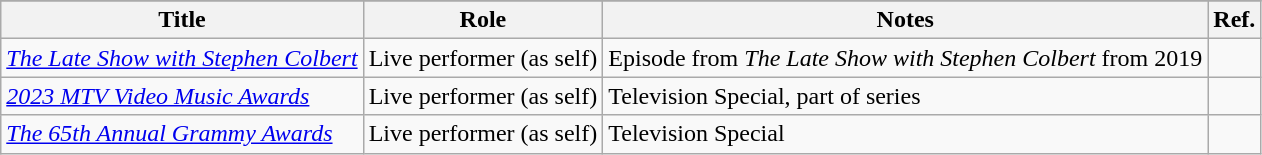<table class="wikitable">
<tr>
</tr>
<tr>
<th>Title</th>
<th>Role</th>
<th>Notes</th>
<th>Ref.</th>
</tr>
<tr>
<td><em><a href='#'>The Late Show with Stephen Colbert</a></em></td>
<td>Live performer (as self)</td>
<td>Episode from <em>The Late Show with Stephen Colbert</em> from 2019</td>
<td></td>
</tr>
<tr>
<td><em><a href='#'>2023 MTV Video Music Awards</a></em></td>
<td>Live performer (as self)</td>
<td>Television Special, part of series</td>
<td></td>
</tr>
<tr>
<td><em><a href='#'>The 65th Annual Grammy Awards</a></em></td>
<td>Live performer (as self)</td>
<td>Television Special</td>
<td></td>
</tr>
</table>
